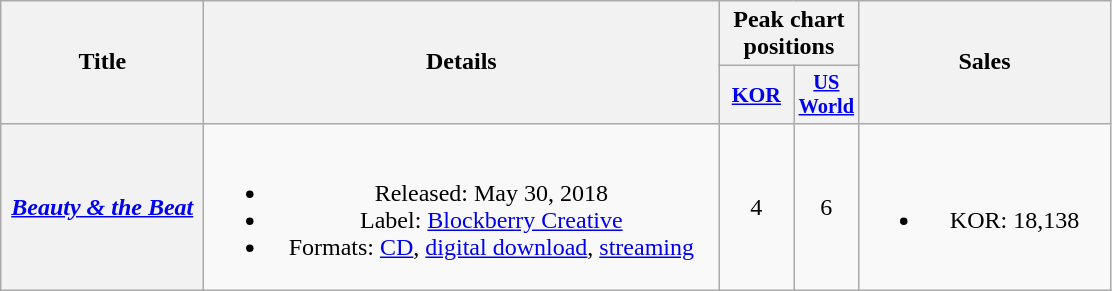<table class="wikitable plainrowheaders" style="text-align:center;">
<tr>
<th scope="col" rowspan="2" style="width:8em;">Title</th>
<th scope="col" rowspan="2" style="width:21em;">Details</th>
<th scope="col" colspan="2">Peak chart positions</th>
<th scope="col" rowspan="2" style="width:10em;">Sales</th>
</tr>
<tr>
<th scope="col" style="width:3em;font-size:90%;"><a href='#'>KOR</a><br></th>
<th scope="col" style="width:2.5em;font-size:85%;"><a href='#'>US<br>World</a><br></th>
</tr>
<tr>
<th scope="row"><em><a href='#'>Beauty & the Beat</a></em></th>
<td><br><ul><li>Released: May 30, 2018</li><li>Label: <a href='#'>Blockberry Creative</a></li><li>Formats: <a href='#'>CD</a>, <a href='#'>digital download</a>, <a href='#'>streaming</a></li></ul></td>
<td>4</td>
<td>6</td>
<td><br><ul><li>KOR: 18,138</li></ul></td>
</tr>
</table>
